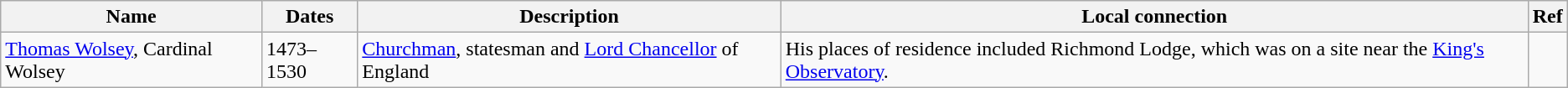<table class="wikitable sortable">
<tr>
<th width=>Name</th>
<th width=>Dates</th>
<th width=>Description</th>
<th width=>Local connection</th>
<th width=>Ref</th>
</tr>
<tr>
<td><a href='#'>Thomas Wolsey</a>, Cardinal Wolsey</td>
<td>1473–1530</td>
<td><a href='#'>Churchman</a>, statesman and <a href='#'>Lord Chancellor</a> of England</td>
<td>His places of residence included Richmond Lodge, which was on a site near the <a href='#'>King's Observatory</a>.</td>
<td></td>
</tr>
</table>
